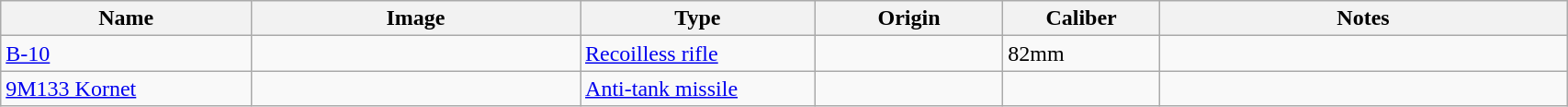<table class="wikitable" style="width:90%;">
<tr>
<th width=16%>Name</th>
<th width=21%>Image</th>
<th width=15%>Type</th>
<th width=12%>Origin</th>
<th width=10%>Caliber</th>
<th width=26%>Notes</th>
</tr>
<tr>
<td><a href='#'>B-10</a></td>
<td></td>
<td><a href='#'>Recoilless rifle</a></td>
<td></td>
<td>82mm</td>
<td></td>
</tr>
<tr>
<td><a href='#'>9M133 Kornet</a></td>
<td></td>
<td><a href='#'>Anti-tank missile</a></td>
<td></td>
<td></td>
<td></td>
</tr>
</table>
